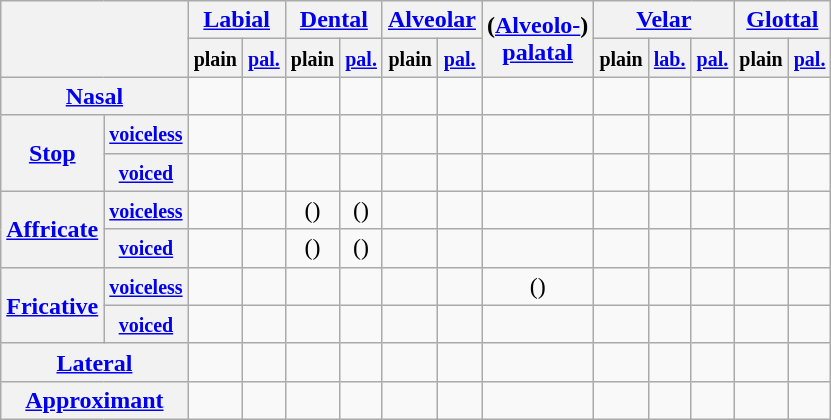<table class="wikitable" style="text-align:center">
<tr>
<th colspan="2" rowspan="2"></th>
<th colspan="2"><a href='#'>Labial</a></th>
<th colspan="2"><a href='#'>Dental</a></th>
<th colspan="2"><a href='#'>Alveolar</a></th>
<th rowspan="2">(<a href='#'>Alveolo-</a>)<a href='#'><br>palatal</a></th>
<th colspan="3"><a href='#'>Velar</a></th>
<th colspan="2"><a href='#'>Glottal</a></th>
</tr>
<tr>
<th><small>plain</small></th>
<th><small><a href='#'>pal.</a></small></th>
<th><small>plain</small></th>
<th><small><a href='#'>pal.</a></small></th>
<th><small>plain</small></th>
<th><small><a href='#'>pal.</a></small></th>
<th><small>plain</small></th>
<th><a href='#'><small>lab.</small></a></th>
<th><small><a href='#'>pal.</a></small></th>
<th><small>plain</small></th>
<th><small><a href='#'>pal.</a></small></th>
</tr>
<tr>
<th colspan="2"><a href='#'>Nasal</a></th>
<td></td>
<td></td>
<td></td>
<td></td>
<td></td>
<td></td>
<td></td>
<td></td>
<td></td>
<td></td>
<td></td>
<td></td>
</tr>
<tr>
<th rowspan="2"><a href='#'>Stop</a></th>
<th><small><a href='#'>voiceless</a></small></th>
<td></td>
<td></td>
<td></td>
<td></td>
<td></td>
<td></td>
<td></td>
<td></td>
<td></td>
<td></td>
<td></td>
<td></td>
</tr>
<tr>
<th><a href='#'><small></small></a><small><a href='#'>voiced</a></small></th>
<td></td>
<td></td>
<td></td>
<td></td>
<td></td>
<td></td>
<td></td>
<td></td>
<td></td>
<td></td>
<td></td>
<td></td>
</tr>
<tr>
<th rowspan="2"><a href='#'>Affricate</a></th>
<th><small><a href='#'>voiceless</a></small></th>
<td></td>
<td></td>
<td>()</td>
<td>()</td>
<td></td>
<td></td>
<td></td>
<td></td>
<td></td>
<td></td>
<td></td>
<td></td>
</tr>
<tr>
<th><small><a href='#'>voiced</a></small></th>
<td></td>
<td></td>
<td>()</td>
<td>()</td>
<td></td>
<td></td>
<td></td>
<td></td>
<td></td>
<td></td>
<td></td>
<td></td>
</tr>
<tr>
<th rowspan="2"><a href='#'>Fricative</a></th>
<th><a href='#'><small></small></a><small><a href='#'>voiceless</a></small></th>
<td></td>
<td></td>
<td></td>
<td></td>
<td></td>
<td></td>
<td>()</td>
<td></td>
<td></td>
<td></td>
<td></td>
<td></td>
</tr>
<tr>
<th><small><a href='#'>voiced</a></small></th>
<td></td>
<td></td>
<td></td>
<td></td>
<td></td>
<td></td>
<td></td>
<td></td>
<td></td>
<td></td>
<td></td>
<td></td>
</tr>
<tr>
<th colspan="2"><a href='#'>Lateral</a></th>
<td></td>
<td></td>
<td></td>
<td></td>
<td></td>
<td></td>
<td></td>
<td></td>
<td></td>
<td></td>
<td></td>
<td></td>
</tr>
<tr>
<th colspan="2"><a href='#'>Approximant</a></th>
<td></td>
<td></td>
<td></td>
<td></td>
<td></td>
<td></td>
<td></td>
<td></td>
<td></td>
<td></td>
<td></td>
<td></td>
</tr>
</table>
